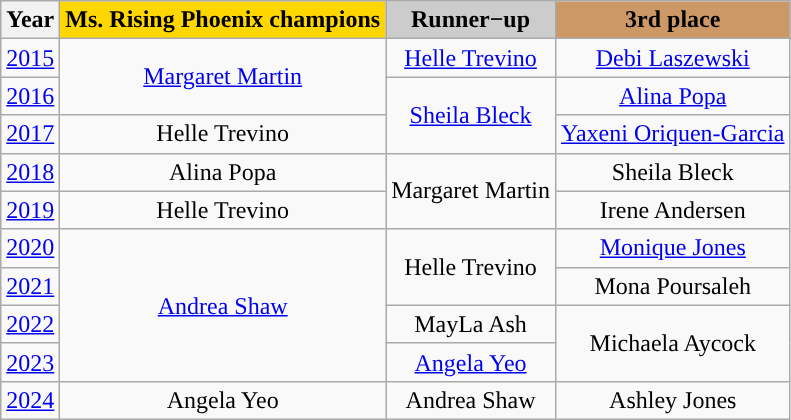<table class="wikitable sortable" style="text-align: center">
<tr>
<th>Year</th>
<th style="background-color:gold;">Ms. Rising Phoenix champions</th>
<th style="background-color:#CCC;">Runner−up</th>
<th style="background-color:#C96;">3rd place</th>
</tr>
<tr>
<td><a href='#'>2015</a></td>
<td rowspan=2 colspan=1> <a href='#'>Margaret Martin</a></td>
<td> <a href='#'>Helle Trevino</a></td>
<td> <a href='#'>Debi Laszewski</a></td>
</tr>
<tr>
<td><a href='#'>2016</a></td>
<td rowspan=2 colspan=1> <a href='#'>Sheila Bleck</a></td>
<td> <a href='#'>Alina Popa</a></td>
</tr>
<tr>
<td><a href='#'>2017</a></td>
<td> Helle Trevino</td>
<td> <a href='#'>Yaxeni Oriquen-Garcia</a></td>
</tr>
<tr>
<td><a href='#'>2018</a></td>
<td> Alina Popa</td>
<td rowspan=2 colspan=1> Margaret Martin</td>
<td> Sheila Bleck</td>
</tr>
<tr>
<td><a href='#'>2019</a></td>
<td> Helle Trevino</td>
<td> Irene Andersen</td>
</tr>
<tr>
<td><a href='#'>2020</a></td>
<td rowspan=4 colspan=1> <a href='#'>Andrea Shaw</a></td>
<td rowspan=2 colspan=1> Helle Trevino</td>
<td> <a href='#'>Monique Jones</a></td>
</tr>
<tr>
<td><a href='#'>2021</a></td>
<td> Mona Poursaleh</td>
</tr>
<tr>
<td><a href='#'>2022</a></td>
<td> MayLa Ash</td>
<td rowspan=2 colspan=1> Michaela Aycock</td>
</tr>
<tr>
<td><a href='#'>2023</a></td>
<td> <a href='#'>Angela Yeo</a></td>
</tr>
<tr>
<td><a href='#'>2024</a></td>
<td> Angela Yeo</td>
<td> Andrea Shaw</td>
<td> Ashley Jones</td>
</tr>
</table>
